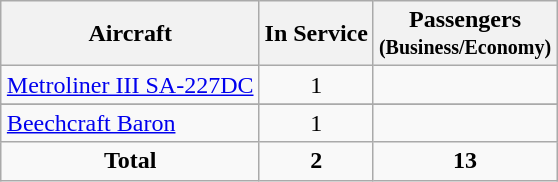<table class="wikitable" style="margin-left:auto; margin-right:auto;">
<tr>
<th>Aircraft</th>
<th>In Service</th>
<th>Passengers<br><small>(Business/Economy)</small></th>
</tr>
<tr>
<td><a href='#'>Metroliner III SA-227DC</a></td>
<td align=center>1</td>
<td></td>
</tr>
<tr>
</tr>
<tr>
<td><a href='#'>Beechcraft Baron</a></td>
<td align=center>1</td>
<td></td>
</tr>
<tr>
<td align=center><strong>Total</strong></td>
<td align=center><strong>2</strong></td>
<td align=center><strong>13</strong></td>
</tr>
</table>
